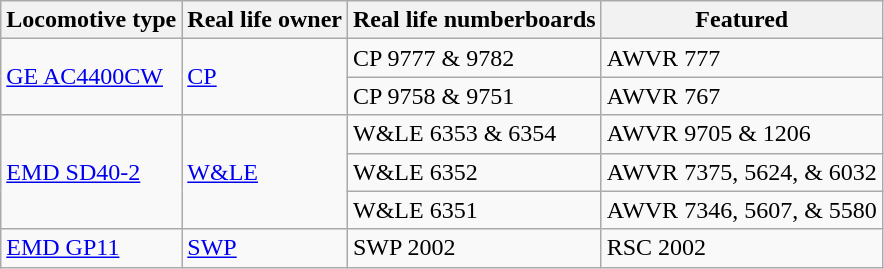<table class="wikitable">
<tr>
<th>Locomotive type</th>
<th>Real life owner</th>
<th>Real life numberboards</th>
<th>Featured</th>
</tr>
<tr>
<td rowspan="2"><a href='#'>GE AC4400CW</a></td>
<td rowspan="2"><a href='#'>CP</a></td>
<td>CP 9777 & 9782</td>
<td>AWVR 777</td>
</tr>
<tr>
<td>CP 9758 & 9751</td>
<td>AWVR 767</td>
</tr>
<tr>
<td rowspan="3"><a href='#'>EMD SD40-2</a></td>
<td rowspan="3"><a href='#'>W&LE</a></td>
<td>W&LE 6353 & 6354</td>
<td>AWVR 9705 & 1206</td>
</tr>
<tr>
<td>W&LE 6352</td>
<td>AWVR 7375, 5624, & 6032</td>
</tr>
<tr>
<td>W&LE 6351</td>
<td>AWVR 7346, 5607, & 5580</td>
</tr>
<tr>
<td><a href='#'>EMD GP11</a></td>
<td><a href='#'>SWP</a></td>
<td>SWP 2002</td>
<td>RSC 2002</td>
</tr>
</table>
